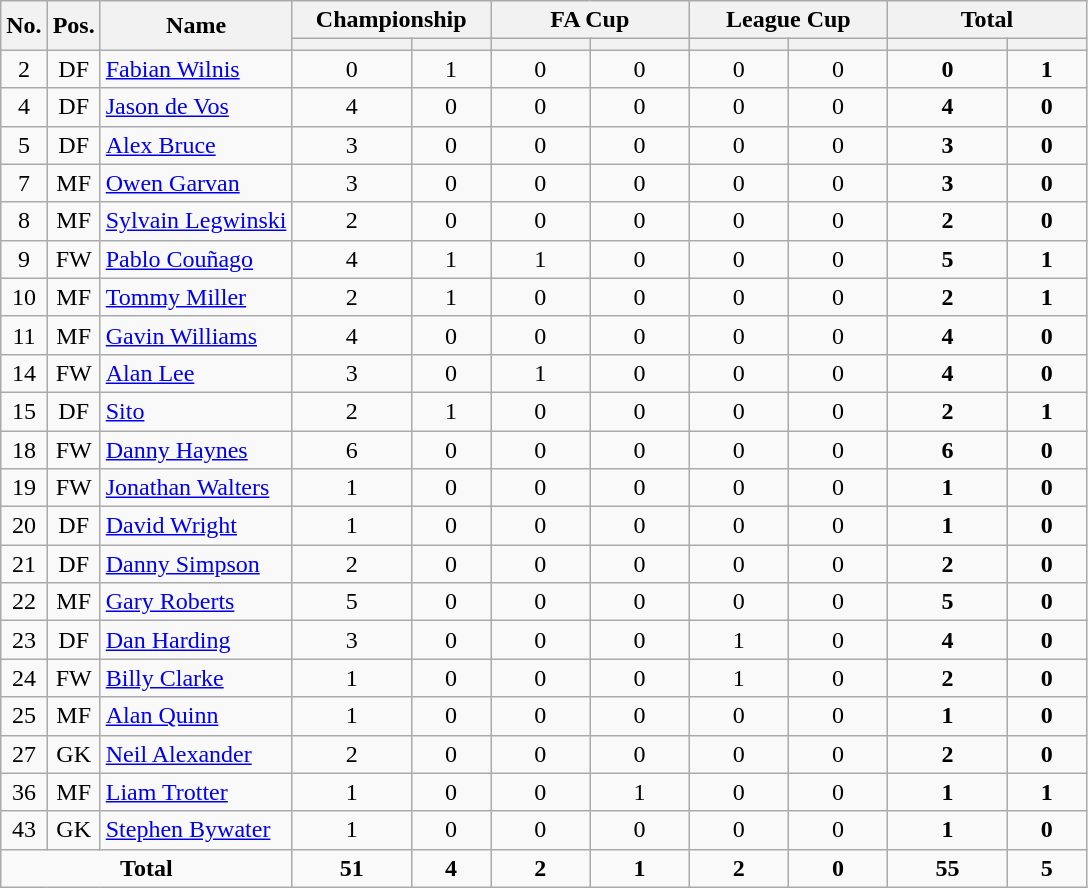<table class="wikitable sortable" style="text-align: center;">
<tr>
<th rowspan="2">No.</th>
<th rowspan="2">Pos.</th>
<th rowspan="2">Name</th>
<th colspan="2" width=125>Championship</th>
<th colspan="2" width=125>FA Cup</th>
<th colspan="2" width=125>League Cup</th>
<th colspan="2" width=125>Total</th>
</tr>
<tr>
<th></th>
<th></th>
<th></th>
<th></th>
<th></th>
<th></th>
<th></th>
<th></th>
</tr>
<tr>
<td>2</td>
<td>DF</td>
<td align="left"> <a href='#'>Fabian Wilnis</a></td>
<td>0</td>
<td>1</td>
<td>0</td>
<td>0</td>
<td>0</td>
<td>0</td>
<td><strong>0</strong></td>
<td><strong>1</strong></td>
</tr>
<tr>
<td>4</td>
<td>DF</td>
<td align="left"> <a href='#'>Jason de Vos</a></td>
<td>4</td>
<td>0</td>
<td>0</td>
<td>0</td>
<td>0</td>
<td>0</td>
<td><strong>4</strong></td>
<td><strong>0</strong></td>
</tr>
<tr>
<td>5</td>
<td>DF</td>
<td align="left"> <a href='#'>Alex Bruce</a></td>
<td>3</td>
<td>0</td>
<td>0</td>
<td>0</td>
<td>0</td>
<td>0</td>
<td><strong>3</strong></td>
<td><strong>0</strong></td>
</tr>
<tr>
<td>7</td>
<td>MF</td>
<td align="left"> <a href='#'>Owen Garvan</a></td>
<td>3</td>
<td>0</td>
<td>0</td>
<td>0</td>
<td>0</td>
<td>0</td>
<td><strong>3</strong></td>
<td><strong>0</strong></td>
</tr>
<tr>
<td>8</td>
<td>MF</td>
<td align="left"> <a href='#'>Sylvain Legwinski</a></td>
<td>2</td>
<td>0</td>
<td>0</td>
<td>0</td>
<td>0</td>
<td>0</td>
<td><strong>2</strong></td>
<td><strong>0</strong></td>
</tr>
<tr>
<td>9</td>
<td>FW</td>
<td align="left"> <a href='#'>Pablo Couñago</a></td>
<td>4</td>
<td>1</td>
<td>1</td>
<td>0</td>
<td>0</td>
<td>0</td>
<td><strong>5</strong></td>
<td><strong>1</strong></td>
</tr>
<tr>
<td>10</td>
<td>MF</td>
<td align="left"> <a href='#'>Tommy Miller</a></td>
<td>2</td>
<td>1</td>
<td>0</td>
<td>0</td>
<td>0</td>
<td>0</td>
<td><strong>2</strong></td>
<td><strong>1</strong></td>
</tr>
<tr>
<td>11</td>
<td>MF</td>
<td align="left"> <a href='#'>Gavin Williams</a></td>
<td>4</td>
<td>0</td>
<td>0</td>
<td>0</td>
<td>0</td>
<td>0</td>
<td><strong>4</strong></td>
<td><strong>0</strong></td>
</tr>
<tr>
<td>14</td>
<td>FW</td>
<td align="left"> <a href='#'>Alan Lee</a></td>
<td>3</td>
<td>0</td>
<td>1</td>
<td>0</td>
<td>0</td>
<td>0</td>
<td><strong>4</strong></td>
<td><strong>0</strong></td>
</tr>
<tr>
<td>15</td>
<td>DF</td>
<td align="left"> <a href='#'>Sito</a></td>
<td>2</td>
<td>1</td>
<td>0</td>
<td>0</td>
<td>0</td>
<td>0</td>
<td><strong>2</strong></td>
<td><strong>1</strong></td>
</tr>
<tr>
<td>18</td>
<td>FW</td>
<td align="left"> <a href='#'>Danny Haynes</a></td>
<td>6</td>
<td>0</td>
<td>0</td>
<td>0</td>
<td>0</td>
<td>0</td>
<td><strong>6</strong></td>
<td><strong>0</strong></td>
</tr>
<tr>
<td>19</td>
<td>FW</td>
<td align="left"> <a href='#'>Jonathan Walters</a></td>
<td>1</td>
<td>0</td>
<td>0</td>
<td>0</td>
<td>0</td>
<td>0</td>
<td><strong>1</strong></td>
<td><strong>0</strong></td>
</tr>
<tr>
<td>20</td>
<td>DF</td>
<td align="left"> <a href='#'>David Wright</a></td>
<td>1</td>
<td>0</td>
<td>0</td>
<td>0</td>
<td>0</td>
<td>0</td>
<td><strong>1</strong></td>
<td><strong>0</strong></td>
</tr>
<tr>
<td>21</td>
<td>DF</td>
<td align="left"> <a href='#'>Danny Simpson</a></td>
<td>2</td>
<td>0</td>
<td>0</td>
<td>0</td>
<td>0</td>
<td>0</td>
<td><strong>2</strong></td>
<td><strong>0</strong></td>
</tr>
<tr>
<td>22</td>
<td>MF</td>
<td align="left"> <a href='#'>Gary Roberts</a></td>
<td>5</td>
<td>0</td>
<td>0</td>
<td>0</td>
<td>0</td>
<td>0</td>
<td><strong>5</strong></td>
<td><strong>0</strong></td>
</tr>
<tr>
<td>23</td>
<td>DF</td>
<td align="left"> <a href='#'>Dan Harding</a></td>
<td>3</td>
<td>0</td>
<td>0</td>
<td>0</td>
<td>1</td>
<td>0</td>
<td><strong>4</strong></td>
<td><strong>0</strong></td>
</tr>
<tr>
<td>24</td>
<td>FW</td>
<td align="left"> <a href='#'>Billy Clarke</a></td>
<td>1</td>
<td>0</td>
<td>0</td>
<td>0</td>
<td>1</td>
<td>0</td>
<td><strong>2</strong></td>
<td><strong>0</strong></td>
</tr>
<tr>
<td>25</td>
<td>MF</td>
<td align="left"> <a href='#'>Alan Quinn</a></td>
<td>1</td>
<td>0</td>
<td>0</td>
<td>0</td>
<td>0</td>
<td>0</td>
<td><strong>1</strong></td>
<td><strong>0</strong></td>
</tr>
<tr>
<td>27</td>
<td>GK</td>
<td align="left"> <a href='#'>Neil Alexander</a></td>
<td>2</td>
<td>0</td>
<td>0</td>
<td>0</td>
<td>0</td>
<td>0</td>
<td><strong>2</strong></td>
<td><strong>0</strong></td>
</tr>
<tr>
<td>36</td>
<td>MF</td>
<td align="left"> <a href='#'>Liam Trotter</a></td>
<td>1</td>
<td>0</td>
<td>0</td>
<td>1</td>
<td>0</td>
<td>0</td>
<td><strong>1</strong></td>
<td><strong>1</strong></td>
</tr>
<tr>
<td>43</td>
<td>GK</td>
<td align="left"> <a href='#'>Stephen Bywater</a></td>
<td>1</td>
<td>0</td>
<td>0</td>
<td>0</td>
<td>0</td>
<td>0</td>
<td><strong>1</strong></td>
<td><strong>0</strong></td>
</tr>
<tr>
<td colspan=3><strong>Total</strong></td>
<td><strong>51</strong></td>
<td><strong>4</strong></td>
<td><strong>2</strong></td>
<td><strong>1</strong></td>
<td><strong>2</strong></td>
<td><strong>0</strong></td>
<td><strong>55</strong></td>
<td><strong>5</strong></td>
</tr>
</table>
